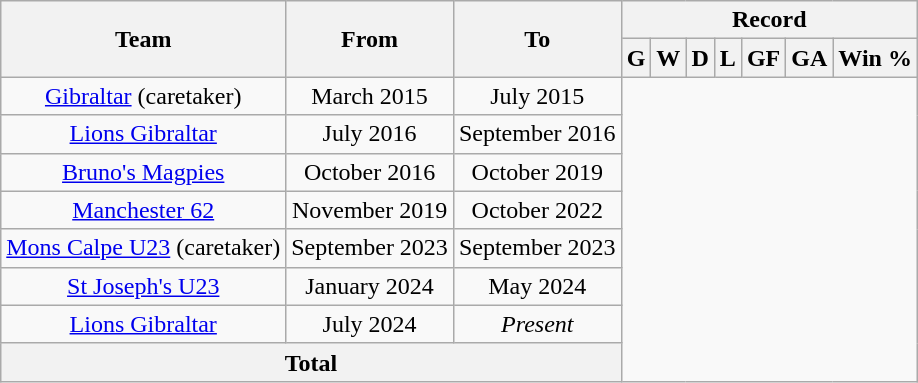<table class="wikitable" style="text-align: center">
<tr>
<th rowspan="2">Team</th>
<th rowspan="2">From</th>
<th rowspan="2">To</th>
<th colspan="7">Record</th>
</tr>
<tr>
<th>G</th>
<th>W</th>
<th>D</th>
<th>L</th>
<th>GF</th>
<th>GA</th>
<th>Win %</th>
</tr>
<tr>
<td><a href='#'>Gibraltar</a> (caretaker)</td>
<td>March 2015</td>
<td>July 2015<br></td>
</tr>
<tr>
<td><a href='#'>Lions Gibraltar</a></td>
<td>July 2016</td>
<td>September 2016<br></td>
</tr>
<tr>
<td><a href='#'>Bruno's Magpies</a></td>
<td>October 2016</td>
<td>October 2019<br></td>
</tr>
<tr>
<td><a href='#'>Manchester 62</a></td>
<td>November 2019</td>
<td>October 2022<br></td>
</tr>
<tr>
<td><a href='#'>Mons Calpe U23</a> (caretaker)</td>
<td>September 2023</td>
<td>September 2023<br></td>
</tr>
<tr>
<td><a href='#'>St Joseph's U23</a></td>
<td>January 2024</td>
<td>May 2024<br></td>
</tr>
<tr>
<td><a href='#'>Lions Gibraltar</a></td>
<td>July 2024</td>
<td><em>Present</em><br></td>
</tr>
<tr>
<th colspan=3>Total<br></th>
</tr>
</table>
